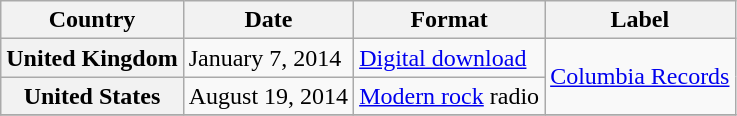<table class="wikitable plainrowheaders">
<tr>
<th scope="col">Country</th>
<th scope="col">Date</th>
<th scope="col">Format</th>
<th scope="col">Label</th>
</tr>
<tr>
<th scope="row">United Kingdom</th>
<td>January 7, 2014</td>
<td><a href='#'>Digital download</a></td>
<td rowspan="2"><a href='#'>Columbia Records</a></td>
</tr>
<tr>
<th scope="row">United States</th>
<td>August 19, 2014</td>
<td><a href='#'>Modern rock</a> radio</td>
</tr>
<tr>
</tr>
</table>
